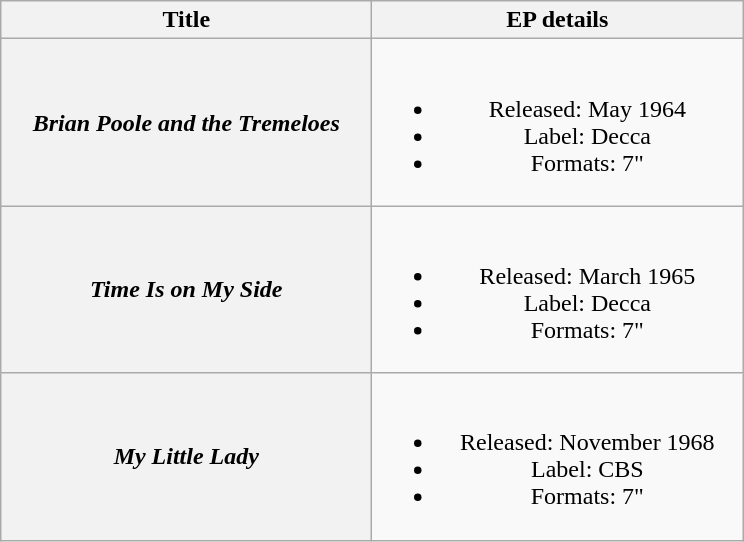<table class="wikitable plainrowheaders" style="text-align:center;">
<tr>
<th scope="col" style="width:15em;">Title</th>
<th scope="col" style="width:15em;">EP details</th>
</tr>
<tr>
<th scope="row"><em>Brian Poole and the Tremeloes</em></th>
<td><br><ul><li>Released: May 1964</li><li>Label: Decca</li><li>Formats: 7"</li></ul></td>
</tr>
<tr>
<th scope="row"><em>Time Is on My Side</em></th>
<td><br><ul><li>Released: March 1965</li><li>Label: Decca</li><li>Formats: 7"</li></ul></td>
</tr>
<tr>
<th scope="row"><em>My Little Lady</em></th>
<td><br><ul><li>Released: November 1968</li><li>Label: CBS</li><li>Formats: 7"</li></ul></td>
</tr>
</table>
